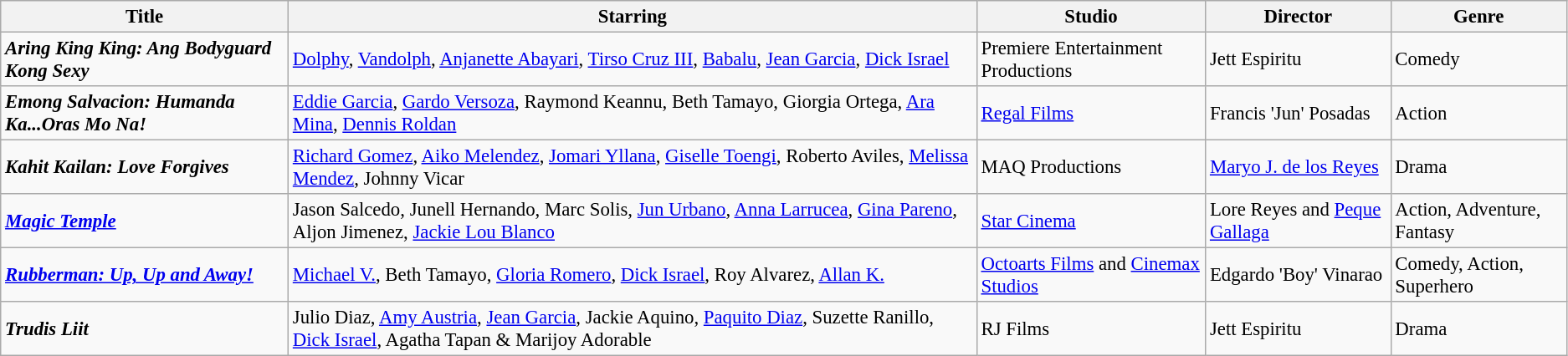<table class="wikitable" style="font-size:95%">
<tr>
<th>Title</th>
<th>Starring</th>
<th>Studio</th>
<th>Director</th>
<th>Genre</th>
</tr>
<tr>
<td><strong><em>Aring King King: Ang Bodyguard Kong Sexy</em></strong></td>
<td><a href='#'>Dolphy</a>, <a href='#'>Vandolph</a>, <a href='#'>Anjanette Abayari</a>, <a href='#'>Tirso Cruz III</a>, <a href='#'>Babalu</a>, <a href='#'>Jean Garcia</a>, <a href='#'>Dick Israel</a></td>
<td>Premiere Entertainment Productions</td>
<td>Jett Espiritu</td>
<td>Comedy</td>
</tr>
<tr>
<td><strong><em>Emong Salvacion: Humanda Ka...Oras Mo Na!</em></strong></td>
<td><a href='#'>Eddie Garcia</a>, <a href='#'>Gardo Versoza</a>, Raymond Keannu, Beth Tamayo, Giorgia Ortega, <a href='#'>Ara Mina</a>, <a href='#'>Dennis Roldan</a></td>
<td><a href='#'>Regal Films</a></td>
<td>Francis 'Jun' Posadas</td>
<td>Action</td>
</tr>
<tr>
<td><strong><em>Kahit Kailan: Love Forgives</em></strong></td>
<td><a href='#'>Richard Gomez</a>, <a href='#'>Aiko Melendez</a>, <a href='#'>Jomari Yllana</a>, <a href='#'>Giselle Toengi</a>, Roberto Aviles, <a href='#'>Melissa Mendez</a>, Johnny Vicar</td>
<td>MAQ Productions</td>
<td><a href='#'>Maryo J. de los Reyes</a></td>
<td>Drama</td>
</tr>
<tr>
<td><strong><em><a href='#'>Magic Temple</a></em></strong></td>
<td>Jason Salcedo, Junell Hernando, Marc Solis, <a href='#'>Jun Urbano</a>, <a href='#'>Anna Larrucea</a>, <a href='#'>Gina Pareno</a>, Aljon Jimenez, <a href='#'>Jackie Lou Blanco</a></td>
<td><a href='#'>Star Cinema</a></td>
<td>Lore Reyes and <a href='#'>Peque Gallaga</a></td>
<td>Action, Adventure, Fantasy</td>
</tr>
<tr>
<td><strong><em><a href='#'>Rubberman: Up, Up and Away!</a></em></strong></td>
<td><a href='#'>Michael V.</a>, Beth Tamayo, <a href='#'>Gloria Romero</a>, <a href='#'>Dick Israel</a>, Roy Alvarez, <a href='#'>Allan K.</a></td>
<td><a href='#'>Octoarts Films</a> and <a href='#'>Cinemax Studios</a></td>
<td>Edgardo 'Boy' Vinarao</td>
<td>Comedy, Action, Superhero</td>
</tr>
<tr>
<td><strong><em>Trudis Liit</em></strong></td>
<td>Julio Diaz, <a href='#'>Amy Austria</a>, <a href='#'>Jean Garcia</a>, Jackie Aquino, <a href='#'>Paquito Diaz</a>, Suzette Ranillo, <a href='#'>Dick Israel</a>, Agatha Tapan & Marijoy Adorable</td>
<td>RJ Films</td>
<td>Jett Espiritu</td>
<td>Drama</td>
</tr>
</table>
